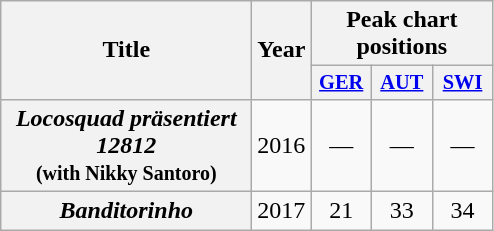<table class="wikitable plainrowheaders" style="text-align:center;">
<tr>
<th scope="col" rowspan="2" style="width:10em;">Title</th>
<th scope="col" rowspan="2">Year</th>
<th scope="col" colspan="3">Peak chart positions</th>
</tr>
<tr>
<th style="width:2.5em; font-size:85%"><a href='#'>GER</a><br></th>
<th style="width:2.5em; font-size:85%"><a href='#'>AUT</a><br></th>
<th style="width:2.5em; font-size:85%"><a href='#'>SWI</a><br></th>
</tr>
<tr>
<th scope="row"><em>Locosquad präsentiert 12812</em> <br><small>(with Nikky Santoro)</small></th>
<td>2016</td>
<td>—</td>
<td>—</td>
<td>—</td>
</tr>
<tr>
<th scope="row"><em>Banditorinho</em></th>
<td>2017</td>
<td>21</td>
<td>33</td>
<td>34</td>
</tr>
</table>
